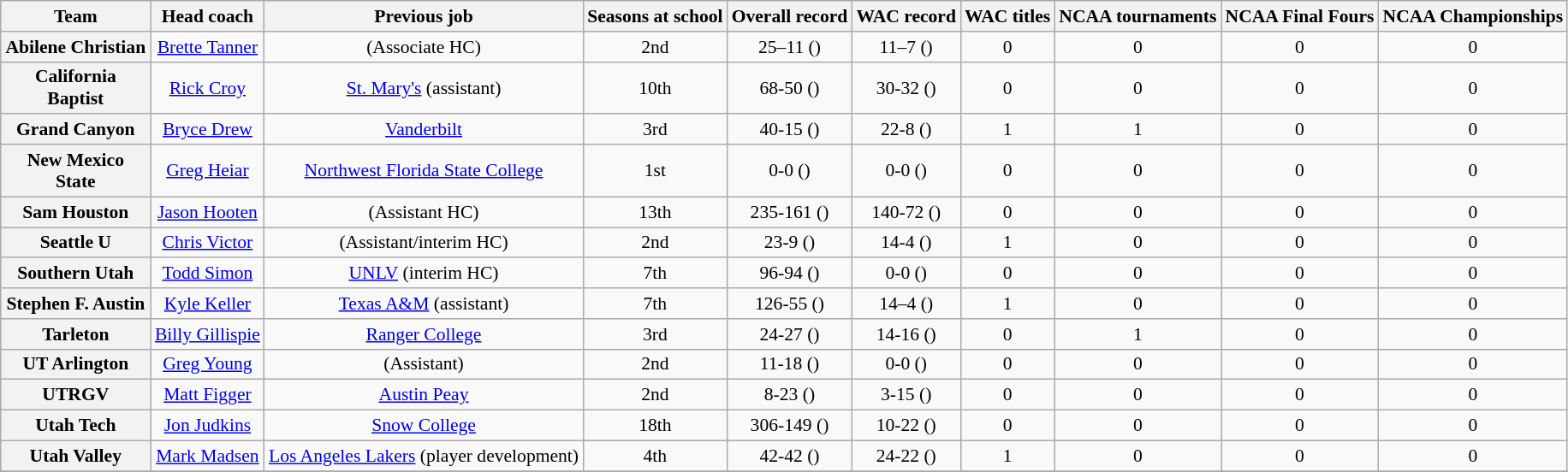<table class="wikitable sortable" style="text-align: center;font-size:90%;">
<tr>
<th width="110">Team</th>
<th>Head coach</th>
<th>Previous job</th>
<th>Seasons at school</th>
<th>Overall record</th>
<th>WAC record</th>
<th>WAC titles</th>
<th>NCAA tournaments</th>
<th>NCAA Final Fours</th>
<th>NCAA Championships</th>
</tr>
<tr>
<th style=>Abilene Christian</th>
<td><a href='#'>Brette Tanner</a></td>
<td>(Associate HC)</td>
<td>2nd</td>
<td>25–11 ()</td>
<td>11–7 ()</td>
<td>0</td>
<td>0</td>
<td>0</td>
<td>0</td>
</tr>
<tr>
<th style=>California Baptist</th>
<td><a href='#'>Rick Croy</a></td>
<td><a href='#'>St. Mary's</a> (assistant)</td>
<td>10th</td>
<td>68-50 ()</td>
<td>30-32 ()</td>
<td>0</td>
<td>0</td>
<td>0</td>
<td>0</td>
</tr>
<tr>
<th style=>Grand Canyon</th>
<td><a href='#'>Bryce Drew</a></td>
<td><a href='#'>Vanderbilt</a></td>
<td>3rd</td>
<td>40-15 ()</td>
<td>22-8 ()</td>
<td>1</td>
<td>1</td>
<td>0</td>
<td>0</td>
</tr>
<tr>
<th style=>New Mexico State</th>
<td><a href='#'>Greg Heiar</a></td>
<td><a href='#'>Northwest Florida State College</a></td>
<td>1st</td>
<td>0-0 ()</td>
<td>0-0 ()</td>
<td>0</td>
<td>0</td>
<td>0</td>
<td>0</td>
</tr>
<tr>
<th style=>Sam Houston</th>
<td><a href='#'>Jason Hooten</a></td>
<td>(Assistant HC)</td>
<td>13th</td>
<td>235-161 ()</td>
<td>140-72 ()</td>
<td>0</td>
<td>0</td>
<td>0</td>
<td>0</td>
</tr>
<tr>
<th style=>Seattle U</th>
<td><a href='#'>Chris Victor</a></td>
<td>(Assistant/interim HC)</td>
<td>2nd</td>
<td>23-9 ()</td>
<td>14-4 ()</td>
<td>1</td>
<td>0</td>
<td>0</td>
<td>0</td>
</tr>
<tr>
<th style=>Southern Utah</th>
<td><a href='#'>Todd Simon</a></td>
<td><a href='#'>UNLV</a> (interim HC)</td>
<td>7th</td>
<td>96-94 ()</td>
<td>0-0 ()</td>
<td>0</td>
<td>0</td>
<td>0</td>
<td>0</td>
</tr>
<tr>
<th style=>Stephen F. Austin</th>
<td><a href='#'>Kyle Keller</a></td>
<td><a href='#'>Texas A&M</a> (assistant)</td>
<td>7th</td>
<td>126-55 ()</td>
<td>14–4  ()</td>
<td>1</td>
<td>0</td>
<td>0</td>
<td>0</td>
</tr>
<tr>
<th style=>Tarleton</th>
<td><a href='#'>Billy Gillispie</a></td>
<td><a href='#'>Ranger College</a></td>
<td>3rd</td>
<td>24-27 ()</td>
<td>14-16 ()</td>
<td>0</td>
<td>1</td>
<td>0</td>
<td>0</td>
</tr>
<tr>
<th style=>UT Arlington</th>
<td><a href='#'>Greg Young</a></td>
<td>(Assistant)</td>
<td>2nd</td>
<td>11-18 ()</td>
<td>0-0 ()</td>
<td>0</td>
<td>0</td>
<td>0</td>
<td>0</td>
</tr>
<tr>
<th style=>UTRGV</th>
<td><a href='#'>Matt Figger</a></td>
<td><a href='#'>Austin Peay</a></td>
<td>2nd</td>
<td>8-23 ()</td>
<td>3-15  ()</td>
<td>0</td>
<td>0</td>
<td>0</td>
<td>0</td>
</tr>
<tr>
<th style=>Utah Tech</th>
<td><a href='#'>Jon Judkins</a></td>
<td><a href='#'>Snow College</a></td>
<td>18th</td>
<td>306-149 ()</td>
<td>10-22 ()</td>
<td>0</td>
<td>0</td>
<td>0</td>
<td>0</td>
</tr>
<tr>
<th style=>Utah Valley</th>
<td><a href='#'>Mark Madsen</a></td>
<td><a href='#'>Los Angeles Lakers</a> (player development)</td>
<td>4th</td>
<td>42-42 ()</td>
<td>24-22  ()</td>
<td>1</td>
<td>0</td>
<td>0</td>
<td>0</td>
</tr>
<tr>
</tr>
</table>
